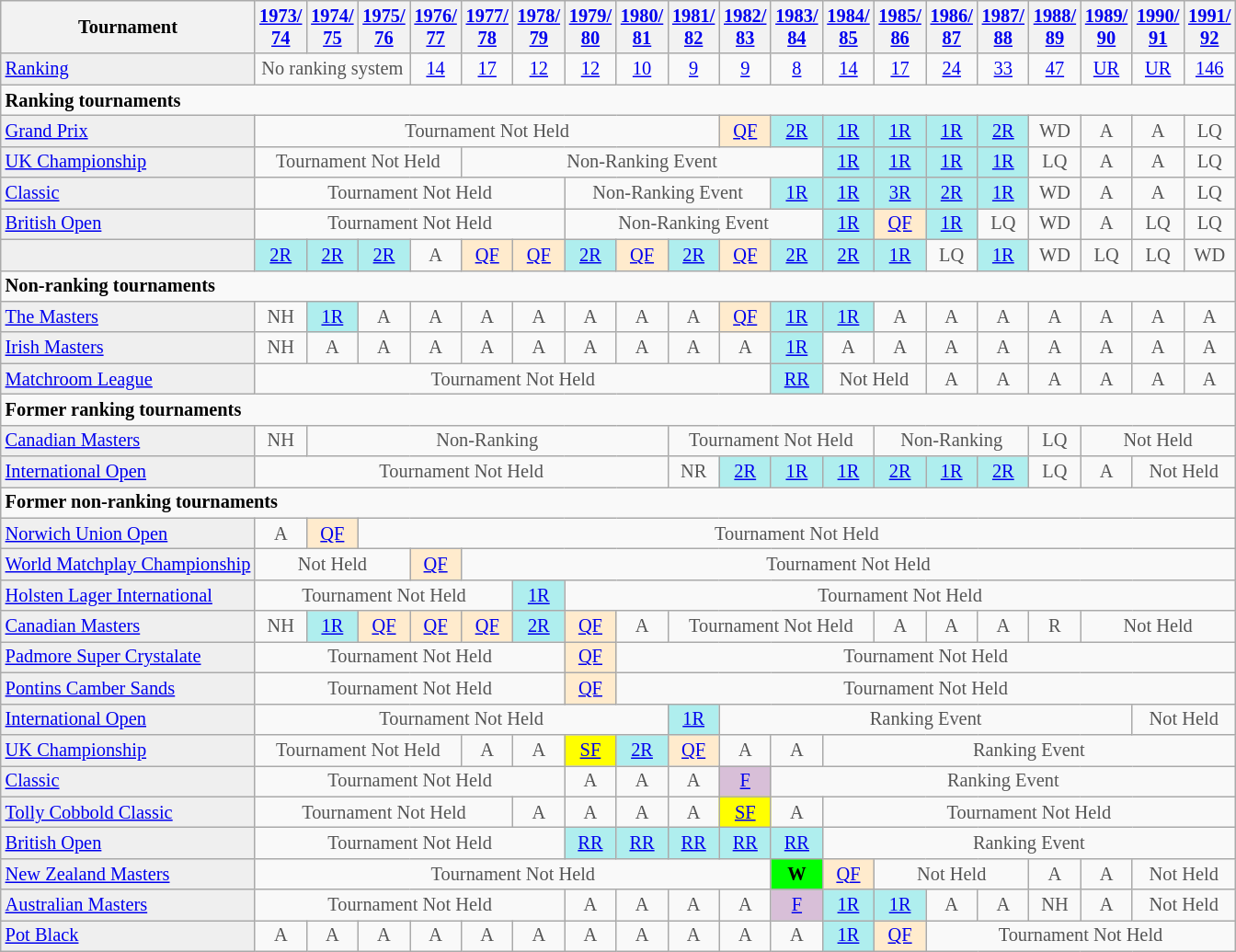<table class="wikitable"  style="font-size:85%;">
<tr>
<th>Tournament</th>
<th><a href='#'>1973/<br>74</a></th>
<th><a href='#'>1974/<br>75</a></th>
<th><a href='#'>1975/<br>76</a></th>
<th><a href='#'>1976/<br>77</a></th>
<th><a href='#'>1977/<br>78</a></th>
<th><a href='#'>1978/<br>79</a></th>
<th><a href='#'>1979/<br>80</a></th>
<th><a href='#'>1980/<br>81</a></th>
<th><a href='#'>1981/<br>82</a></th>
<th><a href='#'>1982/<br>83</a></th>
<th><a href='#'>1983/<br>84</a></th>
<th><a href='#'>1984/<br>85</a></th>
<th><a href='#'>1985/<br>86</a></th>
<th><a href='#'>1986/<br>87</a></th>
<th><a href='#'>1987/<br>88</a></th>
<th><a href='#'>1988/<br>89</a></th>
<th><a href='#'>1989/<br>90</a></th>
<th><a href='#'>1990/<br>91</a></th>
<th><a href='#'>1991/<br>92</a></th>
</tr>
<tr>
<td style="background:#EFEFEF;"><a href='#'>Ranking</a></td>
<td align="center" colspan="3" style="color:#555555;">No ranking system</td>
<td align="center"><a href='#'>14</a></td>
<td align="center"><a href='#'>17</a></td>
<td align="center"><a href='#'>12</a></td>
<td align="center"><a href='#'>12</a></td>
<td align="center"><a href='#'>10</a></td>
<td align="center"><a href='#'>9</a></td>
<td align="center"><a href='#'>9</a></td>
<td align="center"><a href='#'>8</a></td>
<td align="center"><a href='#'>14</a></td>
<td align="center"><a href='#'>17</a></td>
<td align="center"><a href='#'>24</a></td>
<td align="center"><a href='#'>33</a></td>
<td align="center"><a href='#'>47</a></td>
<td align="center"><a href='#'>UR</a></td>
<td align="center"><a href='#'>UR</a></td>
<td align="center"><a href='#'>146</a></td>
</tr>
<tr>
<td colspan="50"><strong>Ranking tournaments</strong></td>
</tr>
<tr>
<td style="background:#EFEFEF;"><a href='#'>Grand Prix</a></td>
<td style="text-align:center; color:#555555;" colspan="9">Tournament Not Held</td>
<td style="text-align:center; background:#ffebcd;"><a href='#'>QF</a></td>
<td style="text-align:center; background:#afeeee;"><a href='#'>2R</a></td>
<td style="text-align:center; background:#afeeee;"><a href='#'>1R</a></td>
<td style="text-align:center; background:#afeeee;"><a href='#'>1R</a></td>
<td style="text-align:center; background:#afeeee;"><a href='#'>1R</a></td>
<td style="text-align:center; background:#afeeee;"><a href='#'>2R</a></td>
<td align="center" style="color:#555555;">WD</td>
<td align="center" style="color:#555555;">A</td>
<td align="center" style="color:#555555;">A</td>
<td align="center" style="color:#555555;">LQ</td>
</tr>
<tr>
<td style="background:#EFEFEF;"><a href='#'>UK Championship</a></td>
<td style="text-align:center; color:#555555;" colspan="4">Tournament Not Held</td>
<td style="text-align:center; color:#555555;" colspan="7">Non-Ranking Event</td>
<td style="text-align:center; background:#afeeee;"><a href='#'>1R</a></td>
<td style="text-align:center; background:#afeeee;"><a href='#'>1R</a></td>
<td style="text-align:center; background:#afeeee;"><a href='#'>1R</a></td>
<td style="text-align:center; background:#afeeee;"><a href='#'>1R</a></td>
<td style="text-align:center; color:#555555;">LQ</td>
<td style="text-align:center; color:#555555;">A</td>
<td style="text-align:center; color:#555555;">A</td>
<td style="text-align:center; color:#555555;">LQ</td>
</tr>
<tr>
<td style="background:#EFEFEF;"><a href='#'>Classic</a></td>
<td style="text-align:center; color:#555555;" colspan="6">Tournament Not Held</td>
<td style="text-align:center; color:#555555;" colspan="4">Non-Ranking Event</td>
<td style="text-align:center; background:#afeeee;"><a href='#'>1R</a></td>
<td style="text-align:center; background:#afeeee;"><a href='#'>1R</a></td>
<td style="text-align:center; background:#afeeee;"><a href='#'>3R</a></td>
<td style="text-align:center; background:#afeeee;"><a href='#'>2R</a></td>
<td style="text-align:center; background:#afeeee;"><a href='#'>1R</a></td>
<td style="text-align:center; color:#555555;">WD</td>
<td style="text-align:center; color:#555555;">A</td>
<td style="text-align:center; color:#555555;">A</td>
<td style="text-align:center; color:#555555;">LQ</td>
</tr>
<tr>
<td style="background:#EFEFEF;"><a href='#'>British Open</a></td>
<td style="text-align:center; color:#555555;" colspan="6">Tournament Not Held</td>
<td style="text-align:center; color:#555555;" colspan="5">Non-Ranking Event</td>
<td style="text-align:center; background:#afeeee;"><a href='#'>1R</a></td>
<td style="text-align:center; background:#ffebcd;"><a href='#'>QF</a></td>
<td style="text-align:center; background:#afeeee;"><a href='#'>1R</a></td>
<td style="text-align:center; color:#555555;">LQ</td>
<td style="text-align:center; color:#555555;">WD</td>
<td style="text-align:center; color:#555555;">A</td>
<td style="text-align:center; color:#555555;">LQ</td>
<td style="text-align:center; color:#555555;">LQ</td>
</tr>
<tr>
<td style="background:#EFEFEF;"></td>
<td style="text-align:center; background:#afeeee;"><a href='#'>2R</a></td>
<td style="text-align:center; background:#afeeee;"><a href='#'>2R</a></td>
<td style="text-align:center; background:#afeeee;"><a href='#'>2R</a></td>
<td style="text-align:center; color:#555555;">A</td>
<td style="text-align:center; background:#ffebcd;"><a href='#'>QF</a></td>
<td style="text-align:center; background:#ffebcd;"><a href='#'>QF</a></td>
<td style="text-align:center; background:#afeeee;"><a href='#'>2R</a></td>
<td style="text-align:center; background:#ffebcd;"><a href='#'>QF</a></td>
<td style="text-align:center; background:#afeeee;"><a href='#'>2R</a></td>
<td style="text-align:center; background:#ffebcd;"><a href='#'>QF</a></td>
<td style="text-align:center; background:#afeeee;"><a href='#'>2R</a></td>
<td style="text-align:center; background:#afeeee;"><a href='#'>2R</a></td>
<td style="text-align:center; background:#afeeee;"><a href='#'>1R</a></td>
<td style="text-align:center; color:#555555;">LQ</td>
<td style="text-align:center; background:#afeeee;"><a href='#'>1R</a></td>
<td style="text-align:center; color:#555555;">WD</td>
<td style="text-align:center; color:#555555;">LQ</td>
<td style="text-align:center; color:#555555;">LQ</td>
<td style="text-align:center; color:#555555;">WD</td>
</tr>
<tr>
<td colspan="50"><strong>Non-ranking tournaments</strong></td>
</tr>
<tr>
<td style="background:#EFEFEF;"><a href='#'>The Masters</a></td>
<td align="center" style="color:#555555;">NH</td>
<td style="text-align:center; background:#afeeee;"><a href='#'>1R</a></td>
<td style="text-align:center; color:#555555;">A</td>
<td style="text-align:center; color:#555555;">A</td>
<td style="text-align:center; color:#555555;">A</td>
<td style="text-align:center; color:#555555;">A</td>
<td style="text-align:center; color:#555555;">A</td>
<td style="text-align:center; color:#555555;">A</td>
<td style="text-align:center; color:#555555;">A</td>
<td style="text-align:center; background:#ffebcd;"><a href='#'>QF</a></td>
<td style="text-align:center; background:#afeeee;"><a href='#'>1R</a></td>
<td style="text-align:center; background:#afeeee;"><a href='#'>1R</a></td>
<td style="text-align:center; color:#555555;">A</td>
<td style="text-align:center; color:#555555;">A</td>
<td style="text-align:center; color:#555555;">A</td>
<td style="text-align:center; color:#555555;">A</td>
<td style="text-align:center; color:#555555;">A</td>
<td style="text-align:center; color:#555555;">A</td>
<td style="text-align:center; color:#555555;">A</td>
</tr>
<tr>
<td style="background:#EFEFEF;"><a href='#'>Irish Masters</a></td>
<td align="center" style="color:#555555;">NH</td>
<td style="text-align:center; color:#555555;">A</td>
<td style="text-align:center; color:#555555;">A</td>
<td style="text-align:center; color:#555555;">A</td>
<td style="text-align:center; color:#555555;">A</td>
<td style="text-align:center; color:#555555;">A</td>
<td style="text-align:center; color:#555555;">A</td>
<td style="text-align:center; color:#555555;">A</td>
<td style="text-align:center; color:#555555;">A</td>
<td style="text-align:center; color:#555555;">A</td>
<td style="text-align:center; background:#afeeee;"><a href='#'>1R</a></td>
<td style="text-align:center; color:#555555;">A</td>
<td style="text-align:center; color:#555555;">A</td>
<td style="text-align:center; color:#555555;">A</td>
<td style="text-align:center; color:#555555;">A</td>
<td style="text-align:center; color:#555555;">A</td>
<td style="text-align:center; color:#555555;">A</td>
<td style="text-align:center; color:#555555;">A</td>
<td style="text-align:center; color:#555555;">A</td>
</tr>
<tr>
<td style="background:#EFEFEF;"><a href='#'>Matchroom League</a></td>
<td colspan="10" style="text-align:center; color:#555555;">Tournament Not Held</td>
<td style="text-align:center; background:#afeeee;"><a href='#'>RR</a></td>
<td colspan="2" style="text-align:center; color:#555555;">Not Held</td>
<td style="text-align:center; color:#555555;">A</td>
<td style="text-align:center; color:#555555;">A</td>
<td style="text-align:center; color:#555555;">A</td>
<td style="text-align:center; color:#555555;">A</td>
<td style="text-align:center; color:#555555;">A</td>
<td style="text-align:center; color:#555555;">A</td>
</tr>
<tr>
<td colspan="50"><strong>Former ranking tournaments</strong></td>
</tr>
<tr>
<td style="background:#EFEFEF;"><a href='#'>Canadian Masters</a></td>
<td align="center" style="color:#555555;">NH</td>
<td style="text-align:center; color:#555555;" colspan="7">Non-Ranking</td>
<td style="text-align:center; color:#555555;" colspan="4">Tournament Not Held</td>
<td style="text-align:center; color:#555555;" colspan="3">Non-Ranking</td>
<td style="text-align:center; color:#555555;">LQ</td>
<td style="text-align:center; color:#555555;" colspan="3">Not Held</td>
</tr>
<tr>
<td style="background:#EFEFEF;"><a href='#'>International Open</a></td>
<td style="text-align:center; color:#555555;" colspan="8">Tournament Not Held</td>
<td align="center" style="color:#555555;">NR</td>
<td style="text-align:center; background:#afeeee;"><a href='#'>2R</a></td>
<td style="text-align:center; background:#afeeee;"><a href='#'>1R</a></td>
<td style="text-align:center; background:#afeeee;"><a href='#'>1R</a></td>
<td style="text-align:center; background:#afeeee;"><a href='#'>2R</a></td>
<td style="text-align:center; background:#afeeee;"><a href='#'>1R</a></td>
<td style="text-align:center; background:#afeeee;"><a href='#'>2R</a></td>
<td style="text-align:center; color:#555555;">LQ</td>
<td style="text-align:center; color:#555555;">A</td>
<td style="text-align:center; color:#555555;" colspan="2">Not Held</td>
</tr>
<tr>
<td colspan="50"><strong>Former non-ranking tournaments</strong></td>
</tr>
<tr>
<td style="background:#EFEFEF;"><a href='#'>Norwich Union Open</a></td>
<td style="text-align:center; color:#555555;">A</td>
<td style="text-align:center; background:#ffebcd;"><a href='#'>QF</a></td>
<td style="text-align:center; color:#555555;" colspan="30">Tournament Not Held</td>
</tr>
<tr>
<td style="background:#EFEFEF;"><a href='#'>World Matchplay Championship</a></td>
<td style="text-align:center; color:#555555;" colspan="3">Not Held</td>
<td style="text-align:center; background:#ffebcd;"><a href='#'>QF</a></td>
<td style="text-align:center; color:#555555;" colspan="30">Tournament Not Held</td>
</tr>
<tr>
<td style="background:#EFEFEF;"><a href='#'>Holsten Lager International</a></td>
<td style="text-align:center; color:#555555;" colspan="5">Tournament Not Held</td>
<td style="text-align:center; background:#afeeee;"><a href='#'>1R</a></td>
<td style="text-align:center; color:#555555;" colspan="30">Tournament Not Held</td>
</tr>
<tr>
<td style="background:#EFEFEF;"><a href='#'>Canadian Masters</a></td>
<td align="center" style="color:#555555;">NH</td>
<td style="text-align:center; background:#afeeee;"><a href='#'>1R</a></td>
<td style="text-align:center; background:#ffebcd;"><a href='#'>QF</a></td>
<td style="text-align:center; background:#ffebcd;"><a href='#'>QF</a></td>
<td style="text-align:center; background:#ffebcd;"><a href='#'>QF</a></td>
<td style="text-align:center; background:#afeeee;"><a href='#'>2R</a></td>
<td style="text-align:center; background:#ffebcd;"><a href='#'>QF</a></td>
<td align="center" style="color:#555555;">A</td>
<td style="text-align:center; color:#555555;" colspan="4">Tournament Not Held</td>
<td align="center" style="color:#555555;">A</td>
<td align="center" style="color:#555555;">A</td>
<td align="center" style="color:#555555;">A</td>
<td align="center" style="color:#555555;">R</td>
<td style="text-align:center; color:#555555;" colspan="3">Not Held</td>
</tr>
<tr>
<td style="background:#EFEFEF;"><a href='#'>Padmore Super Crystalate</a></td>
<td style="text-align:center; color:#555555;" colspan="6">Tournament Not Held</td>
<td style="text-align:center; background:#ffebcd;"><a href='#'>QF</a></td>
<td style="text-align:center; color:#555555;" colspan="30">Tournament Not Held</td>
</tr>
<tr>
<td style="background:#EFEFEF;"><a href='#'>Pontins Camber Sands</a></td>
<td style="text-align:center; color:#555555;" colspan="6">Tournament Not Held</td>
<td style="text-align:center; background:#ffebcd;"><a href='#'>QF</a></td>
<td style="text-align:center; color:#555555;" colspan="30">Tournament Not Held</td>
</tr>
<tr>
<td style="background:#EFEFEF;"><a href='#'>International Open</a></td>
<td style="text-align:center; color:#555555;" colspan="8">Tournament Not Held</td>
<td style="text-align:center; background:#afeeee;"><a href='#'>1R</a></td>
<td style="text-align:center; color:#555555;" colspan="8">Ranking Event</td>
<td style="text-align:center; color:#555555;" colspan="2">Not Held</td>
</tr>
<tr>
<td style="background:#EFEFEF;"><a href='#'>UK Championship</a></td>
<td style="text-align:center; color:#555555;" colspan="4">Tournament Not Held</td>
<td align="center" style="color:#555555;">A</td>
<td align="center" style="color:#555555;">A</td>
<td style="text-align:center; background:yellow;"><a href='#'>SF</a></td>
<td style="text-align:center; background:#afeeee;"><a href='#'>2R</a></td>
<td style="text-align:center; background:#ffebcd;"><a href='#'>QF</a></td>
<td align="center" style="color:#555555;">A</td>
<td align="center" style="color:#555555;">A</td>
<td style="text-align:center; color:#555555;" colspan="8">Ranking Event</td>
</tr>
<tr>
<td style="background:#EFEFEF;"><a href='#'>Classic</a></td>
<td style="text-align:center; color:#555555;" colspan="6">Tournament Not Held</td>
<td align="center" style="color:#555555;">A</td>
<td align="center" style="color:#555555;">A</td>
<td align="center" style="color:#555555;">A</td>
<td style="text-align:center; background:thistle;"><a href='#'>F</a></td>
<td style="text-align:center; color:#555555;" colspan="9">Ranking Event</td>
</tr>
<tr>
<td style="background:#EFEFEF;"><a href='#'>Tolly Cobbold Classic</a></td>
<td style="text-align:center; color:#555555;" colspan="5">Tournament Not Held</td>
<td align="center" style="color:#555555;">A</td>
<td align="center" style="color:#555555;">A</td>
<td align="center" style="color:#555555;">A</td>
<td align="center" style="color:#555555;">A</td>
<td style="text-align:center; background:yellow;"><a href='#'>SF</a></td>
<td align="center" style="color:#555555;">A</td>
<td style="text-align:center; color:#555555;" colspan="20">Tournament Not Held</td>
</tr>
<tr>
<td style="background:#EFEFEF;"><a href='#'>British Open</a></td>
<td style="text-align:center; color:#555555;" colspan="6">Tournament Not Held</td>
<td style="text-align:center; background:#afeeee;"><a href='#'>RR</a></td>
<td style="text-align:center; background:#afeeee;"><a href='#'>RR</a></td>
<td style="text-align:center; background:#afeeee;"><a href='#'>RR</a></td>
<td style="text-align:center; background:#afeeee;"><a href='#'>RR</a></td>
<td style="text-align:center; background:#afeeee;"><a href='#'>RR</a></td>
<td style="text-align:center; color:#555555;" colspan="8">Ranking Event</td>
</tr>
<tr>
<td style="background:#EFEFEF;"><a href='#'>New Zealand Masters</a></td>
<td style="text-align:center; color:#555555;" colspan="10">Tournament Not Held</td>
<td style="text-align:center; background:#0f0;"><strong>W</strong></td>
<td style="text-align:center; background:#ffebcd;"><a href='#'>QF</a></td>
<td style="text-align:center; color:#555555;" colspan="3">Not Held</td>
<td align="center" style="color:#555555;">A</td>
<td align="center" style="color:#555555;">A</td>
<td style="text-align:center; color:#555555;" colspan="2">Not Held</td>
</tr>
<tr>
<td style="background:#EFEFEF;"><a href='#'>Australian Masters</a></td>
<td style="text-align:center; color:#555555;" colspan="6">Tournament Not Held</td>
<td align="center" style="color:#555555;">A</td>
<td align="center" style="color:#555555;">A</td>
<td align="center" style="color:#555555;">A</td>
<td align="center" style="color:#555555;">A</td>
<td style="text-align:center; background:thistle;"><a href='#'>F</a></td>
<td style="text-align:center; background:#afeeee;"><a href='#'>1R</a></td>
<td style="text-align:center; background:#afeeee;"><a href='#'>1R</a></td>
<td align="center" style="color:#555555;">A</td>
<td align="center" style="color:#555555;">A</td>
<td align="center" style="color:#555555;">NH</td>
<td align="center" style="color:#555555;">A</td>
<td style="text-align:center; color:#555555;" colspan="2">Not Held</td>
</tr>
<tr>
<td style="background:#EFEFEF;"><a href='#'>Pot Black</a></td>
<td align="center" style="color:#555555;">A</td>
<td align="center" style="color:#555555;">A</td>
<td align="center" style="color:#555555;">A</td>
<td align="center" style="color:#555555;">A</td>
<td align="center" style="color:#555555;">A</td>
<td align="center" style="color:#555555;">A</td>
<td align="center" style="color:#555555;">A</td>
<td align="center" style="color:#555555;">A</td>
<td align="center" style="color:#555555;">A</td>
<td align="center" style="color:#555555;">A</td>
<td align="center" style="color:#555555;">A</td>
<td style="text-align:center; background:#afeeee;"><a href='#'>1R</a></td>
<td style="text-align:center; background:#ffebcd;"><a href='#'>QF</a></td>
<td style="text-align:center; color:#555555;" colspan="6">Tournament Not Held</td>
</tr>
</table>
